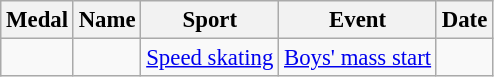<table class="wikitable sortable" style="font-size: 95%">
<tr>
<th>Medal</th>
<th>Name</th>
<th>Sport</th>
<th>Event</th>
<th>Date</th>
</tr>
<tr>
<td></td>
<td></td>
<td><a href='#'>Speed skating</a></td>
<td><a href='#'>Boys' mass start</a></td>
<td></td>
</tr>
</table>
